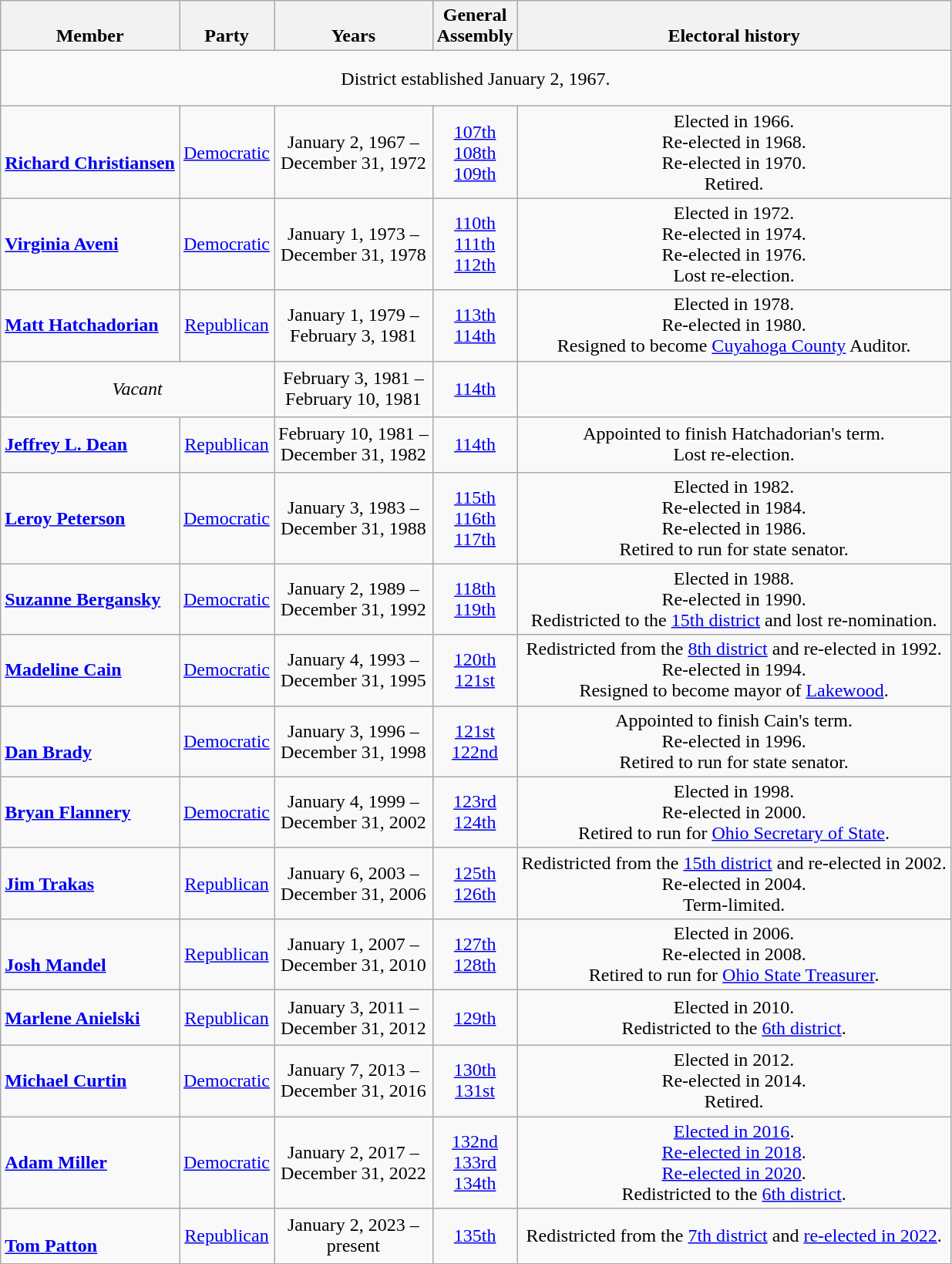<table class=wikitable style="text-align:center">
<tr valign=bottom>
<th>Member</th>
<th>Party</th>
<th>Years</th>
<th>General<br>Assembly</th>
<th>Electoral history</th>
</tr>
<tr style="height:3em">
<td colspan=5>District established January 2, 1967.</td>
</tr>
<tr style="height:3em">
<td align=left><br><strong><a href='#'>Richard Christiansen</a></strong><br></td>
<td><a href='#'>Democratic</a></td>
<td>January 2, 1967 –<br>December 31, 1972</td>
<td><a href='#'>107th</a><br><a href='#'>108th</a><br><a href='#'>109th</a></td>
<td>Elected in 1966.<br>Re-elected in 1968.<br>Re-elected in 1970.<br>Retired.</td>
</tr>
<tr style="height:3em">
<td align=left><strong><a href='#'>Virginia Aveni</a></strong><br></td>
<td><a href='#'>Democratic</a></td>
<td>January 1, 1973 –<br>December 31, 1978</td>
<td><a href='#'>110th</a><br><a href='#'>111th</a><br><a href='#'>112th</a></td>
<td>Elected in 1972.<br>Re-elected in 1974.<br>Re-elected in 1976.<br>Lost re-election.</td>
</tr>
<tr style="height:3em">
<td align=left><strong><a href='#'>Matt Hatchadorian</a></strong><br></td>
<td><a href='#'>Republican</a></td>
<td>January 1, 1979 –<br>February 3, 1981</td>
<td><a href='#'>113th</a><br><a href='#'>114th</a></td>
<td>Elected in 1978.<br>Re-elected in 1980.<br>Resigned to become <a href='#'>Cuyahoga County</a> Auditor.</td>
</tr>
<tr style="height:3em">
<td colspan=2><em>Vacant</em></td>
<td nowrap>February 3, 1981 –<br>February 10, 1981</td>
<td><a href='#'>114th</a></td>
<td></td>
</tr>
<tr style="height:3em">
<td align=left><strong><a href='#'>Jeffrey L. Dean</a></strong><br></td>
<td><a href='#'>Republican</a></td>
<td>February 10, 1981 –<br>December 31, 1982</td>
<td><a href='#'>114th</a></td>
<td>Appointed to finish Hatchadorian's term.<br>Lost re-election.</td>
</tr>
<tr style="height:3em">
<td align=left><strong><a href='#'>Leroy Peterson</a></strong><br></td>
<td><a href='#'>Democratic</a></td>
<td>January 3, 1983 –<br>December 31, 1988</td>
<td><a href='#'>115th</a><br><a href='#'>116th</a><br><a href='#'>117th</a></td>
<td>Elected in 1982.<br>Re-elected in 1984.<br>Re-elected in 1986.<br>Retired to run for state senator.</td>
</tr>
<tr style="height:3em">
<td align=left><strong><a href='#'>Suzanne Bergansky</a></strong><br></td>
<td><a href='#'>Democratic</a></td>
<td>January 2, 1989 –<br>December 31, 1992</td>
<td><a href='#'>118th</a><br><a href='#'>119th</a></td>
<td>Elected in 1988.<br>Re-elected in 1990.<br>Redistricted to the <a href='#'>15th district</a> and lost re-nomination.</td>
</tr>
<tr style="height:3em">
<td align=left><strong><a href='#'>Madeline Cain</a></strong><br></td>
<td><a href='#'>Democratic</a></td>
<td>January 4, 1993 –<br>December 31, 1995</td>
<td><a href='#'>120th</a><br><a href='#'>121st</a></td>
<td>Redistricted from the <a href='#'>8th district</a> and re-elected in 1992.<br>Re-elected in 1994.<br>Resigned to become mayor of <a href='#'>Lakewood</a>.</td>
</tr>
<tr style="height:3em">
<td align=left><br><strong><a href='#'>Dan Brady</a></strong><br></td>
<td><a href='#'>Democratic</a></td>
<td>January 3, 1996 –<br>December 31, 1998</td>
<td><a href='#'>121st</a><br><a href='#'>122nd</a></td>
<td>Appointed to finish Cain's term.<br>Re-elected in 1996.<br>Retired to run for state senator.</td>
</tr>
<tr style="height:3em">
<td align=left><strong><a href='#'>Bryan Flannery</a></strong><br></td>
<td><a href='#'>Democratic</a></td>
<td>January 4, 1999 –<br>December 31, 2002</td>
<td><a href='#'>123rd</a><br><a href='#'>124th</a></td>
<td>Elected in 1998.<br>Re-elected in 2000.<br>Retired to run for <a href='#'>Ohio Secretary of State</a>.</td>
</tr>
<tr style="height:3em">
<td align=left><strong><a href='#'>Jim Trakas</a></strong><br></td>
<td><a href='#'>Republican</a></td>
<td>January 6, 2003 –<br>December 31, 2006</td>
<td><a href='#'>125th</a><br><a href='#'>126th</a></td>
<td>Redistricted from the <a href='#'>15th district</a> and re-elected in 2002.<br>Re-elected in 2004.<br>Term-limited.</td>
</tr>
<tr style="height:3em">
<td align=left><br><strong><a href='#'>Josh Mandel</a></strong><br></td>
<td><a href='#'>Republican</a></td>
<td>January 1, 2007 –<br>December 31, 2010</td>
<td><a href='#'>127th</a><br><a href='#'>128th</a></td>
<td>Elected in 2006.<br>Re-elected in 2008.<br>Retired to run for <a href='#'>Ohio State Treasurer</a>.</td>
</tr>
<tr style="height:3em">
<td align=left><strong><a href='#'>Marlene Anielski</a></strong><br></td>
<td><a href='#'>Republican</a></td>
<td>January 3, 2011 –<br>December 31, 2012</td>
<td><a href='#'>129th</a></td>
<td>Elected in 2010.<br>Redistricted to the <a href='#'>6th district</a>.</td>
</tr>
<tr style="height:3em">
<td align=left><strong><a href='#'>Michael Curtin</a></strong><br></td>
<td><a href='#'>Democratic</a></td>
<td>January 7, 2013 –<br>December 31, 2016</td>
<td><a href='#'>130th</a><br><a href='#'>131st</a></td>
<td>Elected in 2012.<br>Re-elected in 2014.<br>Retired.</td>
</tr>
<tr style="height:3em">
<td align=left><strong><a href='#'>Adam Miller</a></strong><br></td>
<td><a href='#'>Democratic</a></td>
<td>January 2, 2017 –<br>December 31, 2022</td>
<td><a href='#'>132nd</a><br><a href='#'>133rd</a><br><a href='#'>134th</a></td>
<td><a href='#'>Elected in 2016</a>.<br><a href='#'>Re-elected in 2018</a>.<br><a href='#'>Re-elected in 2020</a>.<br>Redistricted to the <a href='#'>6th district</a>.</td>
</tr>
<tr style="height:3em">
<td align=left><br><strong><a href='#'>Tom Patton</a></strong><br></td>
<td><a href='#'>Republican</a></td>
<td>January 2, 2023 –<br>present</td>
<td><a href='#'>135th</a></td>
<td>Redistricted from the <a href='#'>7th district</a> and <a href='#'>re-elected in 2022</a>.</td>
</tr>
</table>
